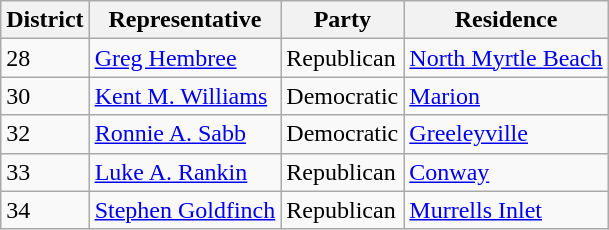<table class="wikitable sortable">
<tr>
<th>District</th>
<th>Representative</th>
<th>Party</th>
<th>Residence</th>
</tr>
<tr>
<td>28</td>
<td><a href='#'>Greg Hembree</a></td>
<td>Republican</td>
<td><a href='#'>North Myrtle Beach</a></td>
</tr>
<tr>
<td>30</td>
<td><a href='#'>Kent M. Williams</a></td>
<td>Democratic</td>
<td><a href='#'>Marion</a></td>
</tr>
<tr>
<td>32</td>
<td><a href='#'>Ronnie A. Sabb</a></td>
<td>Democratic</td>
<td><a href='#'>Greeleyville</a></td>
</tr>
<tr>
<td>33</td>
<td><a href='#'>Luke A. Rankin</a></td>
<td>Republican</td>
<td><a href='#'>Conway</a></td>
</tr>
<tr>
<td>34</td>
<td><a href='#'>Stephen Goldfinch</a></td>
<td>Republican</td>
<td><a href='#'>Murrells Inlet</a></td>
</tr>
</table>
